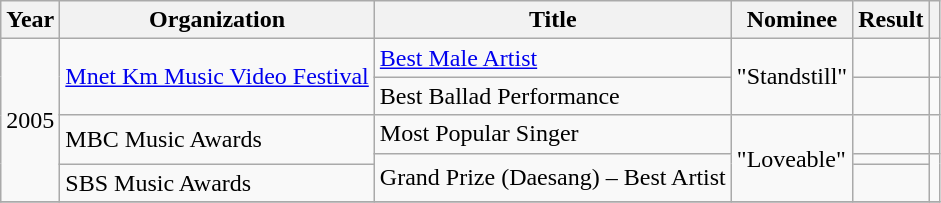<table class="wikitable plainrowheaders">
<tr>
<th scope="col">Year</th>
<th scope="col">Organization</th>
<th scope="col">Title</th>
<th>Nominee</th>
<th scope="col">Result</th>
<th class="unsortable"></th>
</tr>
<tr>
<td rowspan="5">2005</td>
<td rowspan="2"><a href='#'>Mnet Km Music Video Festival</a></td>
<td><a href='#'>Best Male Artist</a></td>
<td rowspan="2">"Standstill"</td>
<td></td>
<td align="center"></td>
</tr>
<tr>
<td>Best Ballad Performance</td>
<td></td>
<td></td>
</tr>
<tr>
<td rowspan="2">MBC Music Awards</td>
<td>Most Popular Singer</td>
<td rowspan="3">"Loveable"</td>
<td></td>
<td align="center"></td>
</tr>
<tr>
<td rowspan="2">Grand Prize (Daesang) – Best Artist</td>
<td></td>
<td rowspan="2" align="center"></td>
</tr>
<tr>
<td>SBS Music Awards</td>
<td></td>
</tr>
<tr>
</tr>
</table>
